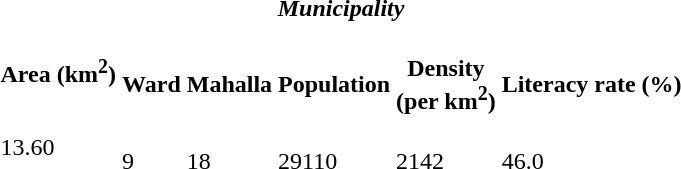<table class="table table-bordered table-hover">
<tr>
<th colspan="6"><em>Municipality</em></th>
</tr>
<tr>
<th>Area (km<sup>2</sup>)</th>
<th><br>Ward</th>
<th><br>Mahalla</th>
<th><br>Population</th>
<th><br>Density<br>(per km<sup>2</sup>)</th>
<th><br>Literacy rate (%)</th>
</tr>
<tr>
<td>13.60</td>
<td><br>9</td>
<td><br>18</td>
<td><br>29110</td>
<td><br>2142</td>
<td><br>46.0</td>
</tr>
</table>
